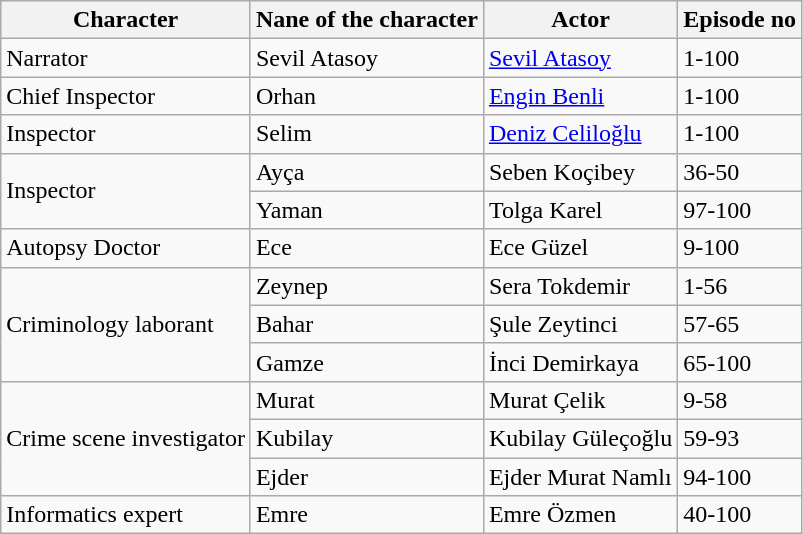<table class="sortable wikitable">
<tr>
<th>Character</th>
<th>Nane of the character</th>
<th>Actor</th>
<th>Episode no</th>
</tr>
<tr>
<td>Narrator</td>
<td>Sevil Atasoy</td>
<td><a href='#'>Sevil Atasoy</a></td>
<td>1-100</td>
</tr>
<tr>
<td>Chief Inspector</td>
<td>Orhan</td>
<td><a href='#'>Engin Benli</a></td>
<td>1-100</td>
</tr>
<tr>
<td>Inspector</td>
<td>Selim</td>
<td><a href='#'>Deniz Celiloğlu</a></td>
<td>1-100</td>
</tr>
<tr>
<td rowspan="2" style="text-align:left;">Inspector</td>
<td>Ayça</td>
<td>Seben Koçibey</td>
<td>36-50</td>
</tr>
<tr>
<td>Yaman</td>
<td>Tolga Karel</td>
<td>97-100</td>
</tr>
<tr>
<td>Autopsy Doctor</td>
<td>Ece</td>
<td>Ece Güzel</td>
<td>9-100</td>
</tr>
<tr>
<td rowspan="3" style="text-align:left;">Criminology laborant</td>
<td>Zeynep</td>
<td>Sera Tokdemir</td>
<td>1-56</td>
</tr>
<tr>
<td>Bahar</td>
<td>Şule Zeytinci</td>
<td>57-65</td>
</tr>
<tr>
<td>Gamze</td>
<td>İnci Demirkaya</td>
<td>65-100</td>
</tr>
<tr>
<td rowspan="3" style="text-align:left;">Crime scene investigator</td>
<td>Murat</td>
<td>Murat Çelik</td>
<td>9-58</td>
</tr>
<tr>
<td>Kubilay</td>
<td>Kubilay Güleçoğlu</td>
<td>59-93</td>
</tr>
<tr>
<td>Ejder</td>
<td>Ejder Murat Namlı</td>
<td>94-100</td>
</tr>
<tr>
<td>Informatics expert</td>
<td>Emre</td>
<td>Emre Özmen</td>
<td>40-100</td>
</tr>
</table>
